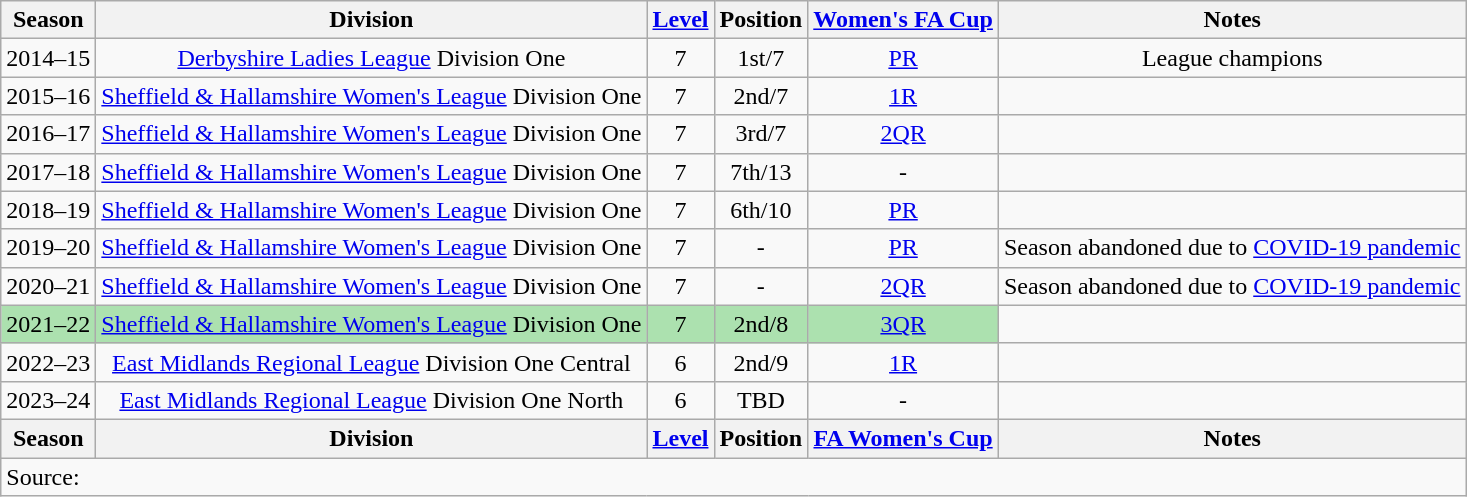<table class="wikitable collapsible collapsed" style=text-align:center>
<tr>
<th>Season</th>
<th>Division</th>
<th><a href='#'>Level</a></th>
<th>Position</th>
<th><a href='#'>Women's FA Cup</a></th>
<th>Notes</th>
</tr>
<tr>
<td>2014–15</td>
<td><a href='#'>Derbyshire Ladies League</a> Division One</td>
<td>7</td>
<td>1st/7</td>
<td><a href='#'>PR</a></td>
<td>League champions</td>
</tr>
<tr>
<td>2015–16</td>
<td><a href='#'>Sheffield & Hallamshire Women's League</a> Division One</td>
<td>7</td>
<td>2nd/7</td>
<td><a href='#'>1R</a></td>
<td></td>
</tr>
<tr>
<td>2016–17</td>
<td><a href='#'>Sheffield & Hallamshire Women's League</a> Division One</td>
<td>7</td>
<td>3rd/7</td>
<td><a href='#'>2QR</a></td>
<td></td>
</tr>
<tr>
<td>2017–18</td>
<td><a href='#'>Sheffield & Hallamshire Women's League</a> Division One</td>
<td>7</td>
<td>7th/13</td>
<td>-</td>
<td></td>
</tr>
<tr>
<td>2018–19</td>
<td><a href='#'>Sheffield & Hallamshire Women's League</a> Division One</td>
<td>7</td>
<td>6th/10</td>
<td><a href='#'>PR</a></td>
<td></td>
</tr>
<tr>
<td>2019–20</td>
<td><a href='#'>Sheffield & Hallamshire Women's League</a> Division One</td>
<td>7</td>
<td>-</td>
<td><a href='#'>PR</a></td>
<td>Season abandoned due to <a href='#'>COVID-19 pandemic</a></td>
</tr>
<tr>
<td>2020–21</td>
<td><a href='#'>Sheffield & Hallamshire Women's League</a> Division One</td>
<td>7</td>
<td>-</td>
<td><a href='#'>2QR</a></td>
<td>Season abandoned due to <a href='#'>COVID-19 pandemic</a></td>
</tr>
<tr bgcolor="#ACE1AF">
<td>2021–22</td>
<td><a href='#'>Sheffield & Hallamshire Women's League</a> Division One</td>
<td>7</td>
<td>2nd/8</td>
<td><a href='#'>3QR</a></td>
</tr>
<tr>
<td>2022–23</td>
<td><a href='#'>East Midlands Regional League</a> Division One Central</td>
<td>6</td>
<td>2nd/9</td>
<td><a href='#'>1R</a></td>
<td></td>
</tr>
<tr>
<td>2023–24</td>
<td><a href='#'>East Midlands Regional League</a> Division One North</td>
<td>6</td>
<td>TBD</td>
<td>-</td>
<td></td>
</tr>
<tr>
<th>Season</th>
<th>Division</th>
<th><a href='#'>Level</a></th>
<th>Position</th>
<th><a href='#'>FA Women's Cup</a></th>
<th>Notes</th>
</tr>
<tr>
<td align=left colspan=7>Source: </td>
</tr>
</table>
